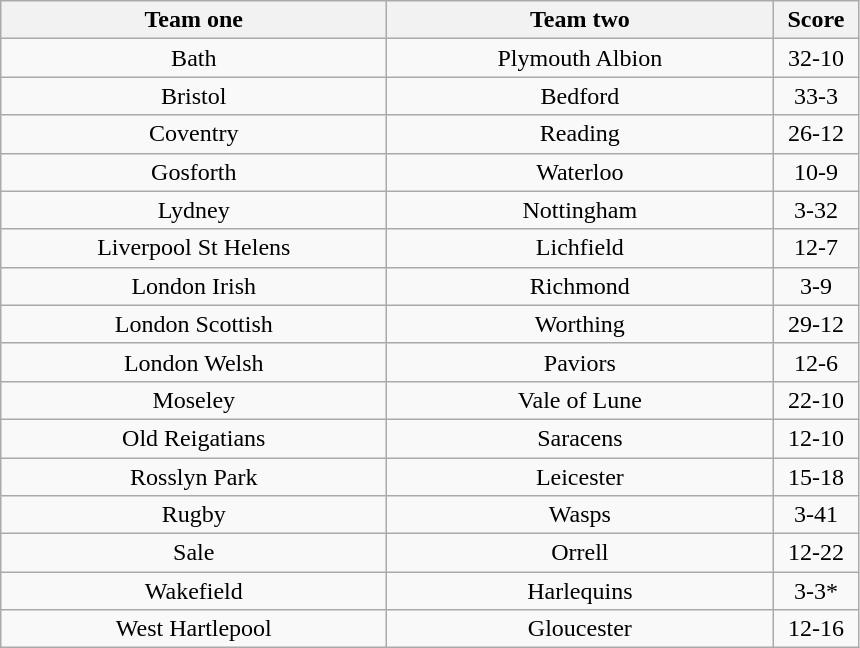<table class="wikitable" style="text-align: center">
<tr>
<th width=250>Team one</th>
<th width=250>Team two</th>
<th width=50>Score</th>
</tr>
<tr>
<td>Bath</td>
<td>Plymouth Albion</td>
<td>32-10</td>
</tr>
<tr>
<td>Bristol</td>
<td>Bedford</td>
<td>33-3</td>
</tr>
<tr>
<td>Coventry</td>
<td>Reading</td>
<td>26-12</td>
</tr>
<tr>
<td>Gosforth</td>
<td>Waterloo</td>
<td>10-9</td>
</tr>
<tr>
<td>Lydney</td>
<td>Nottingham</td>
<td>3-32</td>
</tr>
<tr>
<td>Liverpool  St Helens</td>
<td>Lichfield</td>
<td>12-7</td>
</tr>
<tr>
<td>London Irish</td>
<td>Richmond</td>
<td>3-9</td>
</tr>
<tr>
<td>London Scottish</td>
<td>Worthing</td>
<td>29-12</td>
</tr>
<tr>
<td>London Welsh</td>
<td>Paviors</td>
<td>12-6</td>
</tr>
<tr>
<td>Moseley</td>
<td>Vale of Lune</td>
<td>22-10</td>
</tr>
<tr>
<td>Old Reigatians</td>
<td>Saracens</td>
<td>12-10</td>
</tr>
<tr>
<td>Rosslyn Park</td>
<td>Leicester</td>
<td>15-18</td>
</tr>
<tr>
<td>Rugby</td>
<td>Wasps</td>
<td>3-41</td>
</tr>
<tr>
<td>Sale</td>
<td>Orrell</td>
<td>12-22</td>
</tr>
<tr>
<td>Wakefield</td>
<td>Harlequins</td>
<td>3-3*</td>
</tr>
<tr>
<td>West Hartlepool</td>
<td>Gloucester</td>
<td>12-16</td>
</tr>
</table>
